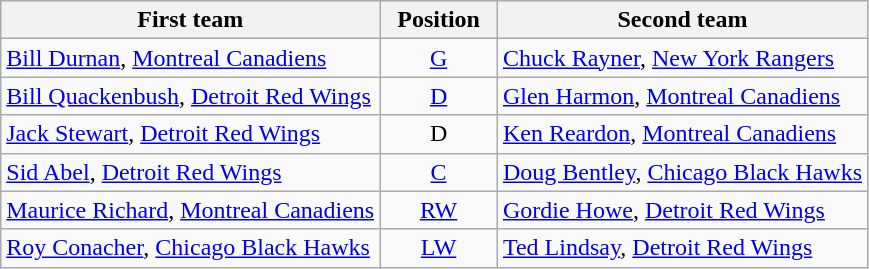<table class="wikitable">
<tr>
<th>First team</th>
<th>  Position  </th>
<th>Second team</th>
</tr>
<tr>
<td><a href='#'>Bill Durnan</a>, <a href='#'>Montreal Canadiens</a></td>
<td align=center><a href='#'>G</a></td>
<td><a href='#'>Chuck Rayner</a>, <a href='#'>New York Rangers</a></td>
</tr>
<tr>
<td><a href='#'>Bill Quackenbush</a>, <a href='#'>Detroit Red Wings</a></td>
<td align=center><a href='#'>D</a></td>
<td><a href='#'>Glen Harmon</a>, <a href='#'>Montreal Canadiens</a></td>
</tr>
<tr>
<td><a href='#'>Jack Stewart</a>, <a href='#'>Detroit Red Wings</a></td>
<td align=center>D</td>
<td><a href='#'>Ken Reardon</a>, <a href='#'>Montreal Canadiens</a></td>
</tr>
<tr>
<td><a href='#'>Sid Abel</a>, <a href='#'>Detroit Red Wings</a></td>
<td align=center><a href='#'>C</a></td>
<td><a href='#'>Doug Bentley</a>, <a href='#'>Chicago Black Hawks</a></td>
</tr>
<tr>
<td><a href='#'>Maurice Richard</a>, <a href='#'>Montreal Canadiens</a></td>
<td align=center><a href='#'>RW</a></td>
<td><a href='#'>Gordie Howe</a>, <a href='#'>Detroit Red Wings</a></td>
</tr>
<tr>
<td><a href='#'>Roy Conacher</a>, <a href='#'>Chicago Black Hawks</a></td>
<td align=center><a href='#'>LW</a></td>
<td><a href='#'>Ted Lindsay</a>, <a href='#'>Detroit Red Wings</a></td>
</tr>
</table>
